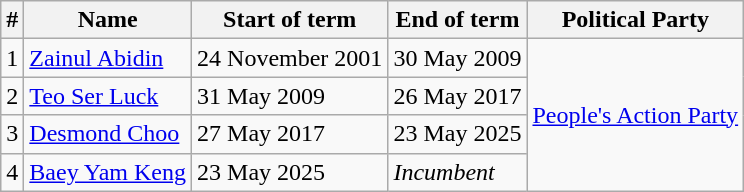<table class="wikitable sortable">
<tr>
<th>#</th>
<th>Name</th>
<th>Start of term</th>
<th>End of term</th>
<th>Political Party</th>
</tr>
<tr>
<td>1</td>
<td><a href='#'>Zainul Abidin</a></td>
<td>24 November 2001</td>
<td>30 May 2009</td>
<td rowspan="4"><a href='#'>People's Action Party</a></td>
</tr>
<tr>
<td>2</td>
<td><a href='#'>Teo Ser Luck</a></td>
<td>31 May 2009</td>
<td>26 May 2017</td>
</tr>
<tr>
<td>3</td>
<td><a href='#'>Desmond Choo</a></td>
<td>27 May 2017</td>
<td>23 May 2025</td>
</tr>
<tr>
<td>4</td>
<td><a href='#'>Baey Yam Keng</a></td>
<td>23 May 2025</td>
<td><em>Incumbent</em></td>
</tr>
</table>
